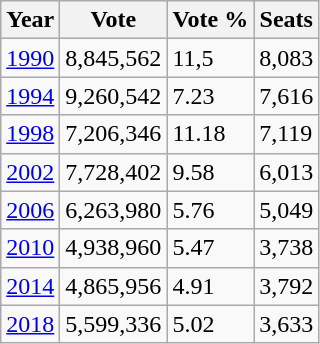<table class="wikitable">
<tr>
<th>Year</th>
<th>Vote</th>
<th>Vote %</th>
<th>Seats</th>
</tr>
<tr>
<td><a href='#'>1990</a></td>
<td>8,845,562</td>
<td>11,5</td>
<td>8,083</td>
</tr>
<tr>
<td><a href='#'>1994</a></td>
<td>9,260,542 </td>
<td>7.23 </td>
<td>7,616</td>
</tr>
<tr>
<td><a href='#'>1998</a></td>
<td>7,206,346</td>
<td>11.18</td>
<td>7,119</td>
</tr>
<tr>
<td><a href='#'>2002</a></td>
<td>7,728,402</td>
<td>9.58</td>
<td>6,013</td>
</tr>
<tr>
<td><a href='#'>2006</a></td>
<td>6,263,980</td>
<td>5.76</td>
<td>5,049</td>
</tr>
<tr>
<td><a href='#'>2010</a></td>
<td>4,938,960</td>
<td>5.47</td>
<td>3,738</td>
</tr>
<tr>
<td><a href='#'>2014</a></td>
<td>4,865,956</td>
<td>4.91</td>
<td>3,792</td>
</tr>
<tr>
<td><a href='#'>2018</a></td>
<td>5,599,336</td>
<td>5.02</td>
<td>3,633</td>
</tr>
</table>
